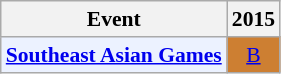<table class="wikitable" style="font-size: 90%; text-align:center">
<tr>
<th>Event</th>
<th>2015</th>
</tr>
<tr>
<td bgcolor="#ECF2FF"; align="left"><strong><a href='#'>Southeast Asian Games</a></strong></td>
<td bgcolor=CD7F32><a href='#'>B</a></td>
</tr>
</table>
